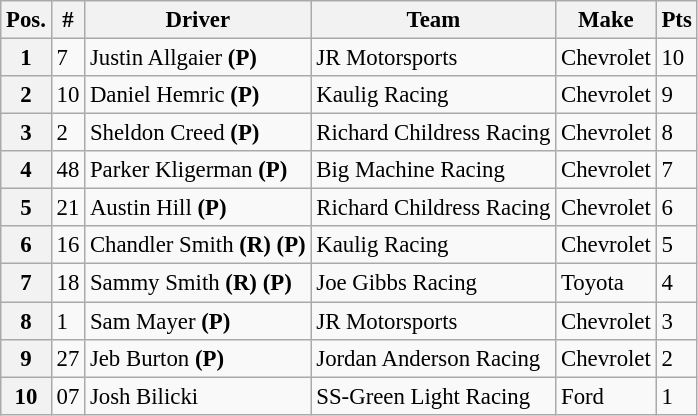<table class="wikitable" style="font-size:95%">
<tr>
<th>Pos.</th>
<th>#</th>
<th>Driver</th>
<th>Team</th>
<th>Make</th>
<th>Pts</th>
</tr>
<tr>
<th>1</th>
<td>7</td>
<td>Justin Allgaier <strong>(P)</strong></td>
<td>JR Motorsports</td>
<td>Chevrolet</td>
<td>10</td>
</tr>
<tr>
<th>2</th>
<td>10</td>
<td>Daniel Hemric <strong>(P)</strong></td>
<td>Kaulig Racing</td>
<td>Chevrolet</td>
<td>9</td>
</tr>
<tr>
<th>3</th>
<td>2</td>
<td>Sheldon Creed <strong>(P)</strong></td>
<td>Richard Childress Racing</td>
<td>Chevrolet</td>
<td>8</td>
</tr>
<tr>
<th>4</th>
<td>48</td>
<td>Parker Kligerman <strong>(P)</strong></td>
<td>Big Machine Racing</td>
<td>Chevrolet</td>
<td>7</td>
</tr>
<tr>
<th>5</th>
<td>21</td>
<td>Austin Hill <strong>(P)</strong></td>
<td>Richard Childress Racing</td>
<td>Chevrolet</td>
<td>6</td>
</tr>
<tr>
<th>6</th>
<td>16</td>
<td>Chandler Smith <strong>(R)</strong> <strong>(P)</strong></td>
<td>Kaulig Racing</td>
<td>Chevrolet</td>
<td>5</td>
</tr>
<tr>
<th>7</th>
<td>18</td>
<td>Sammy Smith <strong>(R)</strong> <strong>(P)</strong></td>
<td>Joe Gibbs Racing</td>
<td>Toyota</td>
<td>4</td>
</tr>
<tr>
<th>8</th>
<td>1</td>
<td>Sam Mayer <strong>(P)</strong></td>
<td>JR Motorsports</td>
<td>Chevrolet</td>
<td>3</td>
</tr>
<tr>
<th>9</th>
<td>27</td>
<td>Jeb Burton <strong>(P)</strong></td>
<td>Jordan Anderson Racing</td>
<td>Chevrolet</td>
<td>2</td>
</tr>
<tr>
<th>10</th>
<td>07</td>
<td>Josh Bilicki</td>
<td>SS-Green Light Racing</td>
<td>Ford</td>
<td>1</td>
</tr>
</table>
